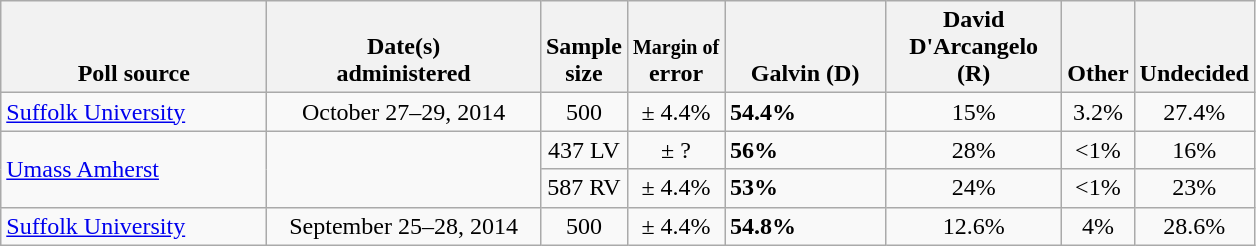<table class="wikitable">
<tr valign= bottom>
<th style="width:170px;">Poll source</th>
<th style="width:175px;">Date(s)<br>administered</th>
<th class=small>Sample<br>size</th>
<th><small>Margin of</small><br>error</th>
<th style="width:100px;"><br>Galvin (D)</th>
<th style="width:110px;">David<br>D'Arcangelo (R)</th>
<th>Other</th>
<th>Undecided</th>
</tr>
<tr>
<td><a href='#'>Suffolk University</a></td>
<td align=center>October 27–29, 2014</td>
<td align=center>500</td>
<td align=center>± 4.4%</td>
<td><strong>54.4%</strong></td>
<td align=center>15%</td>
<td align=center>3.2%</td>
<td align=center>27.4%</td>
</tr>
<tr>
<td rowspan=2><a href='#'>Umass Amherst</a></td>
<td align=center rowspan=2></td>
<td align=center>437 LV</td>
<td align=center>± ?</td>
<td><strong>56%</strong></td>
<td align=center>28%</td>
<td align=center><1%</td>
<td align=center>16%</td>
</tr>
<tr>
<td align=center>587 RV</td>
<td align=center>± 4.4%</td>
<td><strong>53%</strong></td>
<td align=center>24%</td>
<td align=center><1%</td>
<td align=center>23%</td>
</tr>
<tr>
<td><a href='#'>Suffolk University</a></td>
<td align=center>September 25–28, 2014</td>
<td align=center>500</td>
<td align=center>± 4.4%</td>
<td><strong>54.8%</strong></td>
<td align=center>12.6%</td>
<td align=center>4%</td>
<td align=center>28.6%</td>
</tr>
</table>
